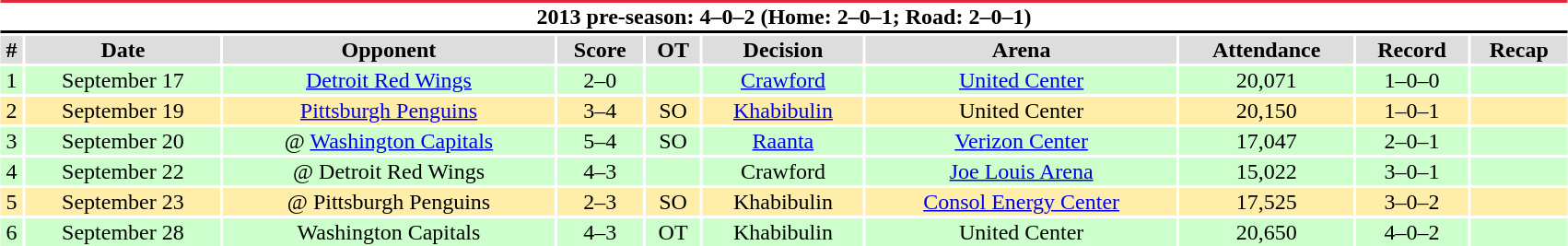<table class="toccolours collapsible collapsed" width=90% style="clear:both; margin:1.5em auto; text-align:center">
<tr>
<th colspan="11" style="background:#fff; border-top:#e3263a 2px solid; border-bottom:#000 2px solid;">2013 pre-season: 4–0–2 (Home: 2–0–1; Road: 2–0–1)</th>
</tr>
<tr align="center" bgcolor="#dddddd">
<td><strong>#</strong></td>
<td><strong>Date</strong></td>
<td><strong>Opponent</strong></td>
<td><strong>Score</strong></td>
<td><strong>OT</strong></td>
<td><strong>Decision</strong></td>
<td><strong>Arena</strong></td>
<td><strong>Attendance</strong></td>
<td><strong>Record</strong></td>
<td><strong>Recap</strong></td>
</tr>
<tr style="text-align:center; background:#cfc;">
<td>1</td>
<td>September 17</td>
<td><a href='#'>Detroit Red Wings</a></td>
<td>2–0</td>
<td></td>
<td><a href='#'>Crawford</a></td>
<td><a href='#'>United Center</a></td>
<td>20,071</td>
<td>1–0–0</td>
<td></td>
</tr>
<tr style="text-align:center; background:#fea;">
<td>2</td>
<td>September 19</td>
<td><a href='#'>Pittsburgh Penguins</a></td>
<td>3–4</td>
<td>SO</td>
<td><a href='#'>Khabibulin</a></td>
<td>United Center</td>
<td>20,150</td>
<td>1–0–1</td>
<td></td>
</tr>
<tr style="text-align:center; background:#cfc;">
<td>3</td>
<td>September 20</td>
<td>@ <a href='#'>Washington Capitals</a></td>
<td>5–4</td>
<td>SO</td>
<td><a href='#'>Raanta</a></td>
<td><a href='#'>Verizon Center</a></td>
<td>17,047</td>
<td>2–0–1</td>
<td></td>
</tr>
<tr style="text-align:center; background:#cfc;">
<td>4</td>
<td>September 22</td>
<td>@ Detroit Red Wings</td>
<td>4–3</td>
<td></td>
<td>Crawford</td>
<td><a href='#'>Joe Louis Arena</a></td>
<td>15,022</td>
<td>3–0–1</td>
<td></td>
</tr>
<tr style="text-align:center; background:#fea;">
<td>5</td>
<td>September 23</td>
<td>@ Pittsburgh Penguins</td>
<td>2–3</td>
<td>SO</td>
<td>Khabibulin</td>
<td><a href='#'>Consol Energy Center</a></td>
<td>17,525</td>
<td>3–0–2</td>
<td></td>
</tr>
<tr style="text-align:center; background:#cfc;">
<td>6</td>
<td>September 28</td>
<td>Washington Capitals</td>
<td>4–3</td>
<td>OT</td>
<td>Khabibulin</td>
<td>United Center</td>
<td>20,650</td>
<td>4–0–2</td>
<td></td>
</tr>
</table>
